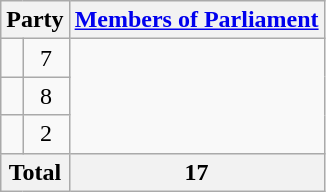<table class="wikitable mw-collapsible">
<tr>
<th colspan=2>Party</th>
<th><a href='#'>Members of Parliament</a></th>
</tr>
<tr>
<td></td>
<td align=center>7</td>
</tr>
<tr>
<td></td>
<td align=center>8</td>
</tr>
<tr>
<td></td>
<td align=center>2</td>
</tr>
<tr>
<th colspan=2>Total</th>
<th>17</th>
</tr>
</table>
